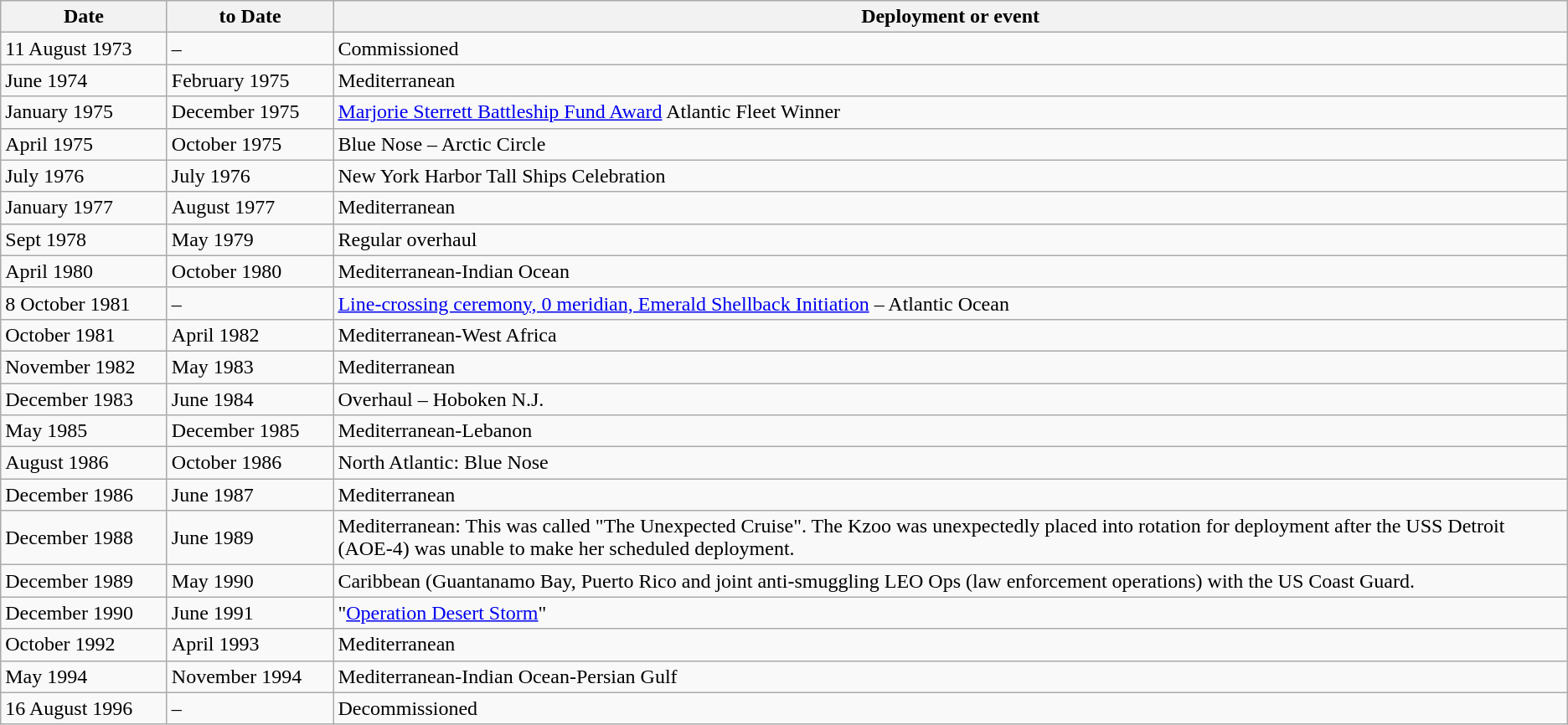<table class="wikitable">
<tr>
<th width=125>Date</th>
<th width=125>to Date</th>
<th>Deployment or event</th>
</tr>
<tr>
<td>11 August 1973</td>
<td>–</td>
<td>Commissioned</td>
</tr>
<tr>
<td>June 1974</td>
<td>February 1975</td>
<td>Mediterranean</td>
</tr>
<tr>
<td>January 1975</td>
<td>December 1975</td>
<td><a href='#'>Marjorie Sterrett Battleship Fund Award</a> Atlantic Fleet Winner</td>
</tr>
<tr>
<td>April 1975</td>
<td>October 1975</td>
<td>Blue Nose – Arctic Circle</td>
</tr>
<tr>
<td>July 1976</td>
<td>July 1976</td>
<td>New York Harbor Tall Ships Celebration</td>
</tr>
<tr>
<td>January 1977</td>
<td>August 1977</td>
<td>Mediterranean</td>
</tr>
<tr>
<td>Sept 1978</td>
<td>May 1979</td>
<td>Regular overhaul</td>
</tr>
<tr>
<td>April 1980</td>
<td>October 1980</td>
<td>Mediterranean-Indian Ocean</td>
</tr>
<tr>
<td>8 October 1981</td>
<td>–</td>
<td><a href='#'>Line-crossing ceremony, 0 meridian, Emerald Shellback Initiation</a> – Atlantic Ocean</td>
</tr>
<tr>
<td>October 1981</td>
<td>April 1982</td>
<td>Mediterranean-West Africa</td>
</tr>
<tr>
<td>November 1982</td>
<td>May 1983</td>
<td>Mediterranean</td>
</tr>
<tr>
<td>December 1983</td>
<td>June 1984</td>
<td>Overhaul – Hoboken N.J.</td>
</tr>
<tr>
<td>May 1985</td>
<td>December 1985</td>
<td>Mediterranean-Lebanon</td>
</tr>
<tr>
<td>August 1986</td>
<td>October 1986</td>
<td>North Atlantic: Blue Nose</td>
</tr>
<tr>
<td>December 1986</td>
<td>June 1987</td>
<td>Mediterranean</td>
</tr>
<tr>
<td>December 1988</td>
<td>June 1989</td>
<td>Mediterranean: This was called "The Unexpected Cruise". The Kzoo was unexpectedly placed into rotation for deployment after the USS Detroit (AOE-4) was unable to make her scheduled deployment.</td>
</tr>
<tr>
<td>December 1989</td>
<td>May 1990</td>
<td>Caribbean (Guantanamo Bay, Puerto Rico and joint anti-smuggling LEO Ops (law enforcement operations) with the US Coast Guard.</td>
</tr>
<tr>
<td>December 1990</td>
<td>June 1991</td>
<td>"<a href='#'>Operation Desert Storm</a>"</td>
</tr>
<tr>
<td>October 1992</td>
<td>April 1993</td>
<td>Mediterranean</td>
</tr>
<tr>
<td>May 1994</td>
<td>November 1994</td>
<td>Mediterranean-Indian Ocean-Persian Gulf</td>
</tr>
<tr>
<td>16 August 1996</td>
<td>–</td>
<td>Decommissioned</td>
</tr>
</table>
